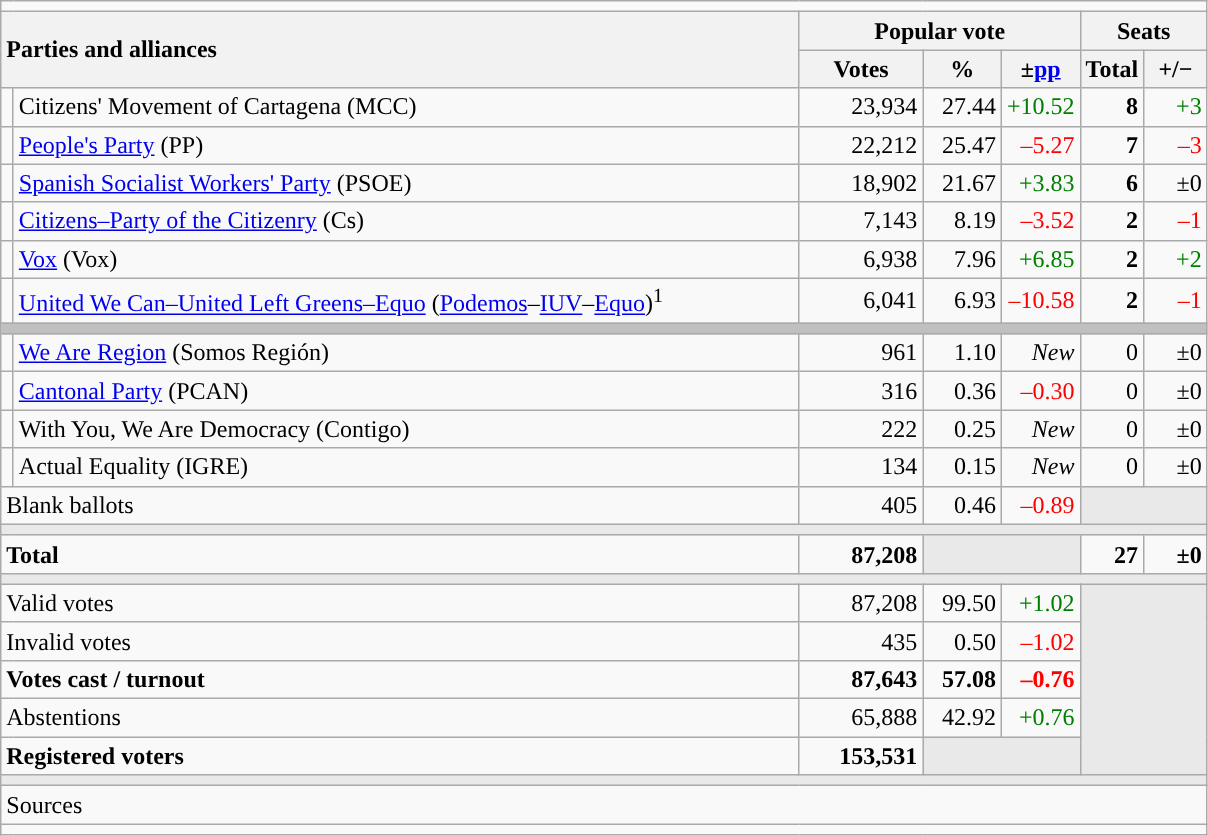<table class="wikitable" style="text-align:right;">
<tr>
<td colspan="7"></td>
</tr>
<tr>
<th style="text-align:left;" rowspan="2" colspan="2" width="525">Parties and alliances</th>
<th colspan="3">Popular vote</th>
<th colspan="2">Seats</th>
</tr>
<tr>
<th width="75">Votes</th>
<th width="45">%</th>
<th width="45">±<a href='#'>pp</a></th>
<th width="35">Total</th>
<th width="35">+/−</th>
</tr>
<tr>
<td width="1" style="color:inherit;background:"></td>
<td align="left">Citizens' Movement of Cartagena (MCC)</td>
<td>23,934</td>
<td>27.44</td>
<td style="color:green;">+10.52</td>
<td><strong>8</strong></td>
<td style="color:green;">+3</td>
</tr>
<tr>
<td style="color:inherit;background:"></td>
<td align="left"><a href='#'>People's Party</a> (PP)</td>
<td>22,212</td>
<td>25.47</td>
<td style="color:red;">–5.27</td>
<td><strong>7</strong></td>
<td style="color:red;">–3</td>
</tr>
<tr>
<td style="color:inherit;background:"></td>
<td align="left"><a href='#'>Spanish Socialist Workers' Party</a> (PSOE)</td>
<td>18,902</td>
<td>21.67</td>
<td style="color:green;">+3.83</td>
<td><strong>6</strong></td>
<td>±0</td>
</tr>
<tr>
<td style="color:inherit;background:"></td>
<td align="left"><a href='#'>Citizens–Party of the Citizenry</a> (Cs)</td>
<td>7,143</td>
<td>8.19</td>
<td style="color:red;">–3.52</td>
<td><strong>2</strong></td>
<td style="color:red;">–1</td>
</tr>
<tr>
<td style="color:inherit;background:"></td>
<td align="left"><a href='#'>Vox</a> (Vox)</td>
<td>6,938</td>
<td>7.96</td>
<td style="color:green;">+6.85</td>
<td><strong>2</strong></td>
<td style="color:green;">+2</td>
</tr>
<tr>
<td style="color:inherit;background:"></td>
<td align="left"><a href='#'>United We Can–United Left Greens–Equo</a> (<a href='#'>Podemos</a>–<a href='#'>IUV</a>–<a href='#'>Equo</a>)<sup>1</sup></td>
<td>6,041</td>
<td>6.93</td>
<td style="color:red;">–10.58</td>
<td><strong>2</strong></td>
<td style="color:red;">–1</td>
</tr>
<tr>
<td colspan="7" bgcolor="#C0C0C0"></td>
</tr>
<tr>
<td style="color:inherit;background:"></td>
<td align="left"><a href='#'>We Are Region</a> (Somos Región)</td>
<td>961</td>
<td>1.10</td>
<td><em>New</em></td>
<td>0</td>
<td>±0</td>
</tr>
<tr>
<td style="color:inherit;background:"></td>
<td align="left"><a href='#'>Cantonal Party</a> (PCAN)</td>
<td>316</td>
<td>0.36</td>
<td style="color:red;">–0.30</td>
<td>0</td>
<td>±0</td>
</tr>
<tr>
<td style="color:inherit;background:"></td>
<td align="left">With You, We Are Democracy (Contigo)</td>
<td>222</td>
<td>0.25</td>
<td><em>New</em></td>
<td>0</td>
<td>±0</td>
</tr>
<tr>
<td style="color:inherit;background:"></td>
<td align="left">Actual Equality (IGRE)</td>
<td>134</td>
<td>0.15</td>
<td><em>New</em></td>
<td>0</td>
<td>±0</td>
</tr>
<tr>
<td align="left" colspan="2">Blank ballots</td>
<td>405</td>
<td>0.46</td>
<td style="color:red;">–0.89</td>
<td bgcolor="#E9E9E9" colspan="2"></td>
</tr>
<tr>
<td colspan="7" bgcolor="#E9E9E9"></td>
</tr>
<tr style="font-weight:bold;">
<td align="left" colspan="2">Total</td>
<td>87,208</td>
<td bgcolor="#E9E9E9" colspan="2"></td>
<td>27</td>
<td>±0</td>
</tr>
<tr>
<td colspan="7" bgcolor="#E9E9E9"></td>
</tr>
<tr>
<td align="left" colspan="2">Valid votes</td>
<td>87,208</td>
<td>99.50</td>
<td style="color:green;">+1.02</td>
<td bgcolor="#E9E9E9" colspan="2" rowspan="5"></td>
</tr>
<tr>
<td align="left" colspan="2">Invalid votes</td>
<td>435</td>
<td>0.50</td>
<td style="color:red;">–1.02</td>
</tr>
<tr style="font-weight:bold;">
<td align="left" colspan="2">Votes cast / turnout</td>
<td>87,643</td>
<td>57.08</td>
<td style="color:red;">–0.76</td>
</tr>
<tr>
<td align="left" colspan="2">Abstentions</td>
<td>65,888</td>
<td>42.92</td>
<td style="color:green;">+0.76</td>
</tr>
<tr style="font-weight:bold;">
<td align="left" colspan="2">Registered voters</td>
<td>153,531</td>
<td bgcolor="#E9E9E9" colspan="2"></td>
</tr>
<tr>
<td colspan="7" bgcolor="#E9E9E9"></td>
</tr>
<tr>
<td align="left" colspan="7">Sources</td>
</tr>
<tr>
<td colspan="7" style="text-align:left; max-width:790px;"></td>
</tr>
</table>
